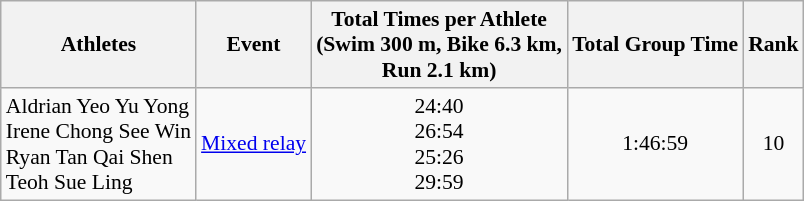<table class=wikitable style="font-size:90%; text-align:center">
<tr>
<th>Athletes</th>
<th>Event</th>
<th>Total Times per Athlete<br>(Swim 300 m, Bike 6.3 km, <br> Run 2.1 km)</th>
<th>Total Group Time</th>
<th>Rank</th>
</tr>
<tr>
<td align=left>Aldrian Yeo Yu Yong<br>Irene Chong See Win<br>Ryan Tan Qai Shen<br>Teoh Sue Ling</td>
<td align=left><a href='#'>Mixed relay</a></td>
<td>24:40<br>26:54<br>25:26<br>29:59</td>
<td>1:46:59</td>
<td>10</td>
</tr>
</table>
